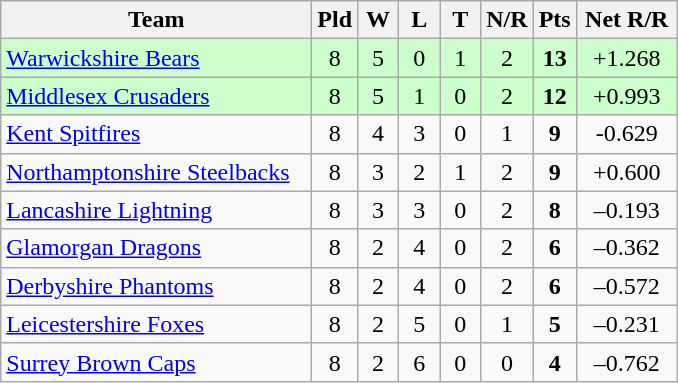<table class="wikitable" style="text-align:center">
<tr>
<th width=200>Team</th>
<th width=20>Pld</th>
<th width=20>W</th>
<th width=20>L</th>
<th width=20>T</th>
<th width=20>N/R</th>
<th width=20>Pts</th>
<th width=60>Net R/R</th>
</tr>
<tr style="background:#ccffcc">
<td align=left><a href='#'>Warwickshire Bears</a></td>
<td>8</td>
<td>5</td>
<td>0</td>
<td>1</td>
<td>2</td>
<td><strong>13</strong></td>
<td>+1.268</td>
</tr>
<tr style="background:#ccffcc">
<td align=left><a href='#'>Middlesex Crusaders</a></td>
<td>8</td>
<td>5</td>
<td>1</td>
<td>0</td>
<td>2</td>
<td><strong>12</strong></td>
<td>+0.993</td>
</tr>
<tr>
<td align=left><a href='#'>Kent Spitfires</a></td>
<td>8</td>
<td>4</td>
<td>3</td>
<td>0</td>
<td>1</td>
<td><strong>9</strong></td>
<td>-0.629</td>
</tr>
<tr>
<td align=left><a href='#'>Northamptonshire Steelbacks</a></td>
<td>8</td>
<td>3</td>
<td>2</td>
<td>1</td>
<td>2</td>
<td><strong>9</strong></td>
<td>+0.600</td>
</tr>
<tr>
<td align=left><a href='#'>Lancashire Lightning</a></td>
<td>8</td>
<td>3</td>
<td>3</td>
<td>0</td>
<td>2</td>
<td><strong>8</strong></td>
<td>–0.193</td>
</tr>
<tr>
<td align=left><a href='#'>Glamorgan Dragons</a></td>
<td>8</td>
<td>2</td>
<td>4</td>
<td>0</td>
<td>2</td>
<td><strong>6</strong></td>
<td>–0.362</td>
</tr>
<tr>
<td align=left><a href='#'>Derbyshire Phantoms</a></td>
<td>8</td>
<td>2</td>
<td>4</td>
<td>0</td>
<td>2</td>
<td><strong>6</strong></td>
<td>–0.572</td>
</tr>
<tr>
<td align=left><a href='#'>Leicestershire Foxes</a></td>
<td>8</td>
<td>2</td>
<td>5</td>
<td>0</td>
<td>1</td>
<td><strong>5</strong></td>
<td>–0.231</td>
</tr>
<tr>
<td align=left><a href='#'>Surrey Brown Caps</a></td>
<td>8</td>
<td>2</td>
<td>6</td>
<td>0</td>
<td>0</td>
<td><strong>4</strong></td>
<td>–0.762</td>
</tr>
</table>
